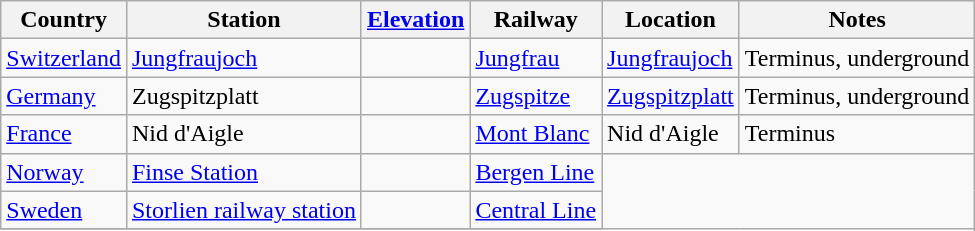<table class="wikitable sortable">
<tr>
<th align="left">Country</th>
<th align="left">Station</th>
<th align="left"><a href='#'>Elevation</a></th>
<th align="left">Railway</th>
<th align="left">Location</th>
<th align="left">Notes</th>
</tr>
<tr>
<td><a href='#'>Switzerland</a></td>
<td><a href='#'>Jungfraujoch</a></td>
<td></td>
<td><a href='#'>Jungfrau</a></td>
<td><a href='#'>Jungfraujoch</a></td>
<td>Terminus, underground</td>
</tr>
<tr>
<td><a href='#'>Germany</a></td>
<td>Zugspitzplatt</td>
<td></td>
<td><a href='#'>Zugspitze</a></td>
<td><a href='#'>Zugspitzplatt</a></td>
<td>Terminus, underground</td>
</tr>
<tr>
<td><a href='#'>France</a></td>
<td>Nid d'Aigle</td>
<td></td>
<td><a href='#'>Mont Blanc</a></td>
<td>Nid d'Aigle</td>
<td>Terminus</td>
</tr>
<tr>
<td><a href='#'>Norway</a></td>
<td><a href='#'>Finse Station</a></td>
<td></td>
<td><a href='#'>Bergen Line</a></td>
</tr>
<tr>
<td><a href='#'>Sweden</a></td>
<td><a href='#'>Storlien railway station</a></td>
<td></td>
<td><a href='#'>Central Line</a></td>
</tr>
<tr>
</tr>
</table>
